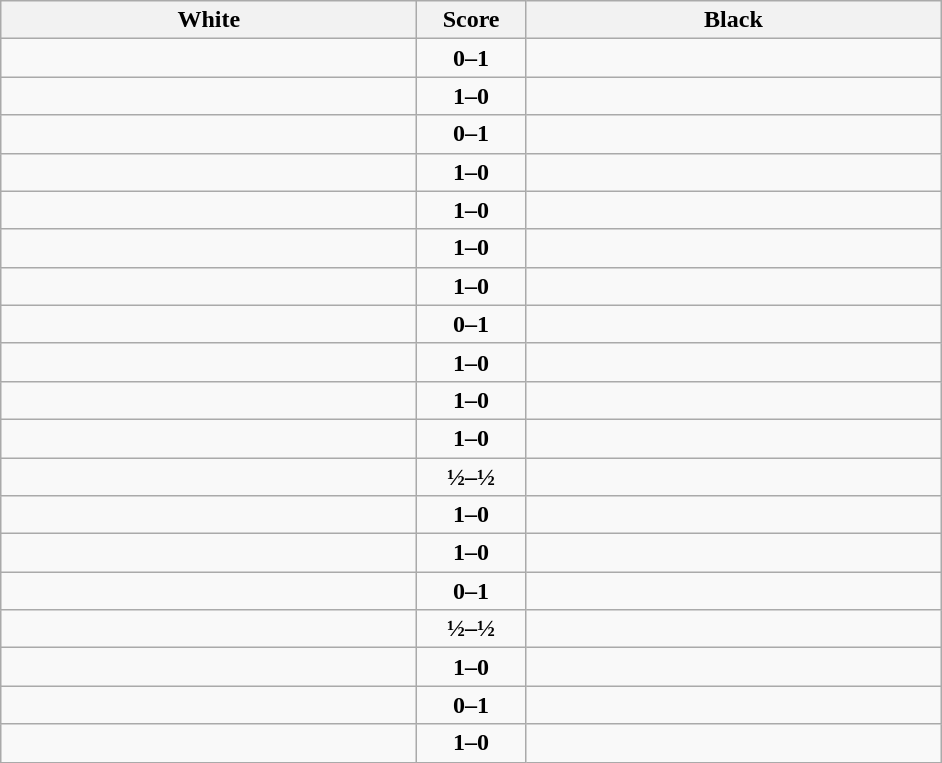<table class="wikitable" style="text-align: center;">
<tr>
<th align="right" width="270">White</th>
<th width="65">Score</th>
<th align="left" width="270">Black</th>
</tr>
<tr>
<td align=left></td>
<td align=center><strong>0–1</strong></td>
<td align=left><strong></strong></td>
</tr>
<tr>
<td align=left><strong></strong></td>
<td align=center><strong>1–0</strong></td>
<td align=left></td>
</tr>
<tr>
<td align=left></td>
<td align=center><strong>0–1</strong></td>
<td align=left><strong></strong></td>
</tr>
<tr>
<td align=left><strong></strong></td>
<td align=center><strong>1–0</strong></td>
<td align=left></td>
</tr>
<tr>
<td align=left><strong></strong></td>
<td align=center><strong>1–0</strong></td>
<td align=left></td>
</tr>
<tr>
<td align=left><strong></strong></td>
<td align=center><strong>1–0</strong></td>
<td align=left></td>
</tr>
<tr>
<td align=left><strong></strong></td>
<td align=center><strong>1–0</strong></td>
<td align=left></td>
</tr>
<tr>
<td align=left></td>
<td align=center><strong>0–1</strong></td>
<td align=left><strong></strong></td>
</tr>
<tr>
<td align=left><strong></strong></td>
<td align=center><strong>1–0</strong></td>
<td align=left></td>
</tr>
<tr>
<td align=left><strong></strong></td>
<td align=center><strong>1–0</strong></td>
<td align=left></td>
</tr>
<tr>
<td align=left><strong></strong></td>
<td align=center><strong>1–0</strong></td>
<td align=left></td>
</tr>
<tr>
<td align=left></td>
<td align=center><strong>½–½</strong></td>
<td align=left></td>
</tr>
<tr>
<td align=left><strong></strong></td>
<td align=center><strong>1–0</strong></td>
<td align=left></td>
</tr>
<tr>
<td align=left><strong></strong></td>
<td align=center><strong>1–0</strong></td>
<td align=left></td>
</tr>
<tr>
<td align=left></td>
<td align=center><strong>0–1</strong></td>
<td align=left><strong></strong></td>
</tr>
<tr>
<td align=left></td>
<td align=center><strong>½–½</strong></td>
<td align=left></td>
</tr>
<tr>
<td align=left><strong></strong></td>
<td align=center><strong>1–0</strong></td>
<td align=left></td>
</tr>
<tr>
<td align=left></td>
<td align=center><strong>0–1</strong></td>
<td align=left><strong></strong></td>
</tr>
<tr>
<td align=left><strong></strong></td>
<td align=center><strong>1–0</strong></td>
<td align=left></td>
</tr>
</table>
